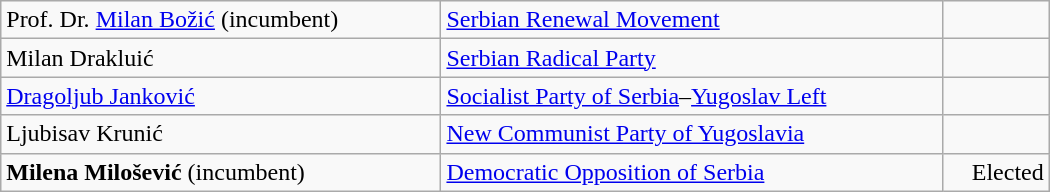<table style="width:700px;" class="wikitable">
<tr>
<td align="left">Prof. Dr. <a href='#'>Milan Božić</a> (incumbent)</td>
<td align="left"><a href='#'>Serbian Renewal Movement</a></td>
<td align="right"></td>
</tr>
<tr>
<td align="left">Milan Drakluić</td>
<td align="left"><a href='#'>Serbian Radical Party</a></td>
<td align="right"></td>
</tr>
<tr>
<td align="left"><a href='#'>Dragoljub Janković</a></td>
<td align="left"><a href='#'>Socialist Party of Serbia</a>–<a href='#'>Yugoslav Left</a></td>
<td align="right"></td>
</tr>
<tr>
<td align="left">Ljubisav Krunić</td>
<td align="left"><a href='#'>New Communist Party of Yugoslavia</a></td>
<td align="right"></td>
</tr>
<tr>
<td align="left"><strong>Milena Milošević</strong> (incumbent)</td>
<td align="left"><a href='#'>Democratic Opposition of Serbia</a></td>
<td align="right">Elected</td>
</tr>
</table>
